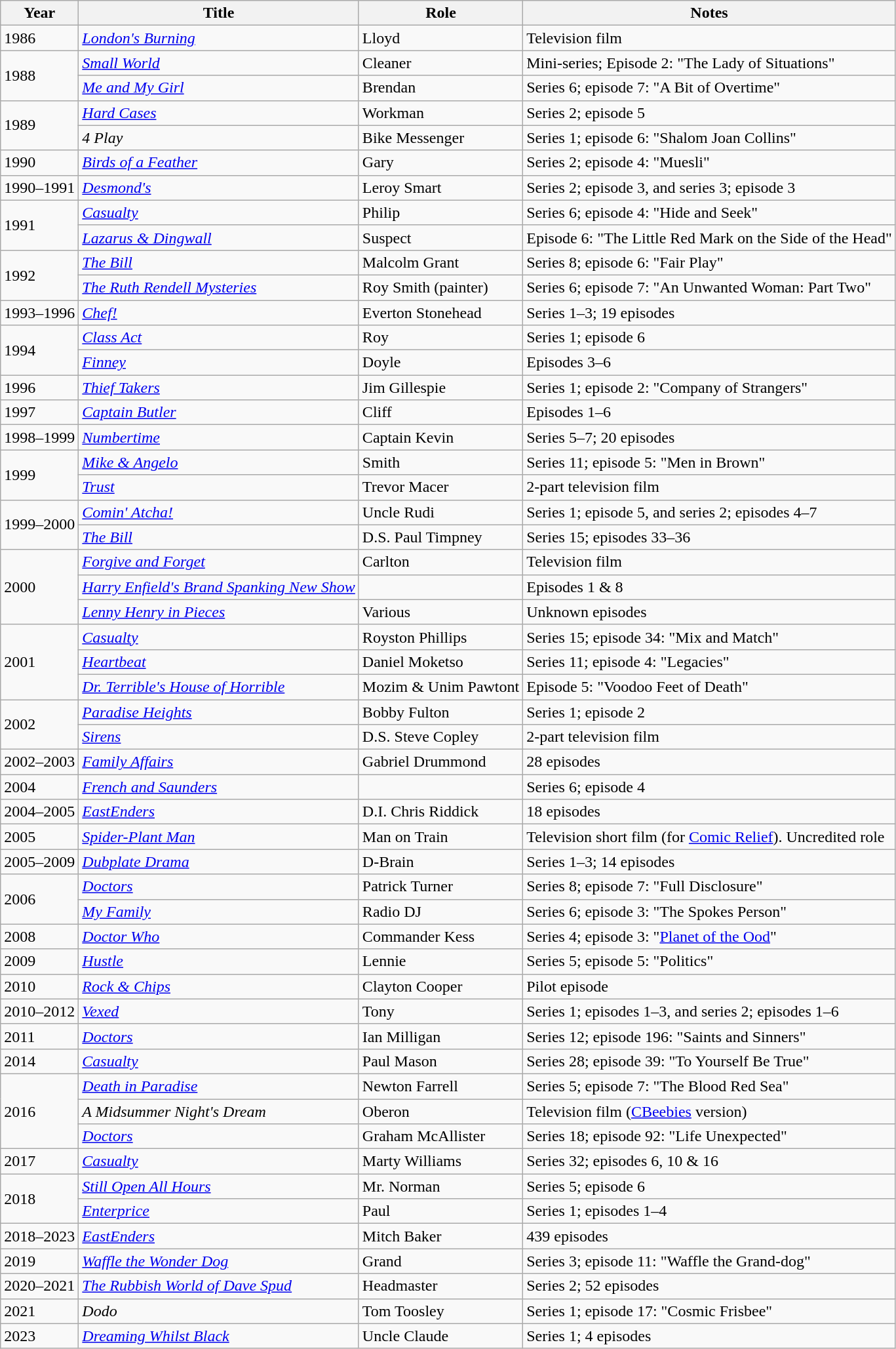<table class="wikitable">
<tr>
<th>Year</th>
<th>Title</th>
<th>Role</th>
<th>Notes</th>
</tr>
<tr>
<td>1986</td>
<td><em><a href='#'>London's Burning</a></em></td>
<td>Lloyd</td>
<td>Television film</td>
</tr>
<tr>
<td rowspan="2">1988</td>
<td><em><a href='#'>Small World</a></em></td>
<td>Cleaner</td>
<td>Mini-series; Episode 2: "The Lady of Situations"</td>
</tr>
<tr>
<td><em><a href='#'>Me and My Girl</a></em></td>
<td>Brendan</td>
<td>Series 6; episode 7: "A Bit of Overtime"</td>
</tr>
<tr>
<td rowspan="2">1989</td>
<td><em><a href='#'>Hard Cases</a></em></td>
<td>Workman</td>
<td>Series 2; episode 5</td>
</tr>
<tr>
<td><em>4 Play</em></td>
<td>Bike Messenger</td>
<td>Series 1; episode 6: "Shalom Joan Collins"</td>
</tr>
<tr>
<td>1990</td>
<td><em><a href='#'>Birds of a Feather</a></em></td>
<td>Gary</td>
<td>Series 2; episode 4: "Muesli"</td>
</tr>
<tr>
<td>1990–1991</td>
<td><em><a href='#'>Desmond's</a></em></td>
<td>Leroy Smart</td>
<td>Series 2; episode 3, and series 3; episode 3</td>
</tr>
<tr>
<td rowspan="2">1991</td>
<td><em><a href='#'>Casualty</a></em></td>
<td>Philip</td>
<td>Series 6; episode 4: "Hide and Seek"</td>
</tr>
<tr>
<td><em><a href='#'>Lazarus & Dingwall</a></em></td>
<td>Suspect</td>
<td>Episode 6: "The Little Red Mark on the Side of the Head"</td>
</tr>
<tr>
<td rowspan="2">1992</td>
<td><em><a href='#'>The Bill</a></em></td>
<td>Malcolm Grant</td>
<td>Series 8; episode 6: "Fair Play"</td>
</tr>
<tr>
<td><em><a href='#'>The Ruth Rendell Mysteries</a></em></td>
<td>Roy Smith (painter)</td>
<td>Series 6; episode 7: "An Unwanted Woman: Part Two"</td>
</tr>
<tr>
<td>1993–1996</td>
<td><em><a href='#'>Chef!</a></em></td>
<td>Everton Stonehead</td>
<td>Series 1–3; 19 episodes</td>
</tr>
<tr>
<td rowspan="2">1994</td>
<td><em><a href='#'>Class Act</a></em></td>
<td>Roy</td>
<td>Series 1; episode 6</td>
</tr>
<tr>
<td><em><a href='#'>Finney</a></em></td>
<td>Doyle</td>
<td>Episodes 3–6</td>
</tr>
<tr>
<td>1996</td>
<td><em><a href='#'>Thief Takers</a></em></td>
<td>Jim Gillespie</td>
<td>Series 1; episode 2: "Company of Strangers"</td>
</tr>
<tr>
<td>1997</td>
<td><em><a href='#'>Captain Butler</a></em></td>
<td>Cliff</td>
<td>Episodes 1–6</td>
</tr>
<tr>
<td>1998–1999</td>
<td><em><a href='#'>Numbertime</a></em></td>
<td>Captain Kevin</td>
<td>Series 5–7; 20 episodes</td>
</tr>
<tr>
<td rowspan="2">1999</td>
<td><em><a href='#'>Mike & Angelo</a></em></td>
<td>Smith</td>
<td>Series 11; episode 5: "Men in Brown"</td>
</tr>
<tr>
<td><em><a href='#'>Trust</a></em></td>
<td>Trevor Macer</td>
<td>2-part television film</td>
</tr>
<tr>
<td rowspan="2">1999–2000</td>
<td><em><a href='#'>Comin' Atcha!</a></em></td>
<td>Uncle Rudi</td>
<td>Series 1; episode 5, and series 2; episodes 4–7</td>
</tr>
<tr>
<td><em><a href='#'>The Bill</a></em></td>
<td>D.S. Paul Timpney</td>
<td>Series 15; episodes 33–36</td>
</tr>
<tr>
<td rowspan="3">2000</td>
<td><em><a href='#'>Forgive and Forget</a></em></td>
<td>Carlton</td>
<td>Television film</td>
</tr>
<tr>
<td><em><a href='#'>Harry Enfield's Brand Spanking New Show</a></em></td>
<td></td>
<td>Episodes 1 & 8</td>
</tr>
<tr>
<td><em><a href='#'>Lenny Henry in Pieces</a></em></td>
<td>Various</td>
<td>Unknown episodes</td>
</tr>
<tr>
<td rowspan="3">2001</td>
<td><em><a href='#'>Casualty</a></em></td>
<td>Royston Phillips</td>
<td>Series 15; episode 34: "Mix and Match"</td>
</tr>
<tr>
<td><em><a href='#'>Heartbeat</a></em></td>
<td>Daniel Moketso</td>
<td>Series 11; episode 4: "Legacies"</td>
</tr>
<tr>
<td><em><a href='#'>Dr. Terrible's House of Horrible</a></em></td>
<td>Mozim & Unim Pawtont</td>
<td>Episode 5: "Voodoo Feet of Death"</td>
</tr>
<tr>
<td rowspan="2">2002</td>
<td><em><a href='#'>Paradise Heights</a></em></td>
<td>Bobby Fulton</td>
<td>Series 1; episode 2</td>
</tr>
<tr>
<td><em><a href='#'>Sirens</a></em></td>
<td>D.S. Steve Copley</td>
<td>2-part television film</td>
</tr>
<tr>
<td>2002–2003</td>
<td><em><a href='#'>Family Affairs</a></em></td>
<td>Gabriel Drummond</td>
<td>28 episodes</td>
</tr>
<tr>
<td>2004</td>
<td><em><a href='#'>French and Saunders</a></em></td>
<td></td>
<td>Series 6; episode 4</td>
</tr>
<tr>
<td>2004–2005</td>
<td><em><a href='#'>EastEnders</a></em></td>
<td>D.I. Chris Riddick</td>
<td>18 episodes</td>
</tr>
<tr>
<td>2005</td>
<td><em><a href='#'>Spider-Plant Man</a></em></td>
<td>Man on Train</td>
<td>Television short film (for <a href='#'>Comic Relief</a>). Uncredited role</td>
</tr>
<tr>
<td>2005–2009</td>
<td><em><a href='#'>Dubplate Drama</a></em></td>
<td>D-Brain</td>
<td>Series 1–3; 14 episodes</td>
</tr>
<tr>
<td rowspan="2">2006</td>
<td><em><a href='#'>Doctors</a></em></td>
<td>Patrick Turner</td>
<td>Series 8; episode 7: "Full Disclosure"</td>
</tr>
<tr>
<td><em><a href='#'>My Family</a></em></td>
<td>Radio DJ</td>
<td>Series 6; episode 3: "The Spokes Person"</td>
</tr>
<tr>
<td>2008</td>
<td><em><a href='#'>Doctor Who</a></em></td>
<td>Commander Kess</td>
<td>Series 4; episode 3: "<a href='#'>Planet of the Ood</a>"</td>
</tr>
<tr>
<td>2009</td>
<td><em><a href='#'>Hustle</a></em></td>
<td>Lennie</td>
<td>Series 5; episode 5: "Politics"</td>
</tr>
<tr>
<td>2010</td>
<td><em><a href='#'>Rock & Chips</a></em></td>
<td>Clayton Cooper</td>
<td>Pilot episode</td>
</tr>
<tr>
<td>2010–2012</td>
<td><em><a href='#'>Vexed</a></em></td>
<td>Tony</td>
<td>Series 1; episodes 1–3, and series 2; episodes 1–6</td>
</tr>
<tr>
<td>2011</td>
<td><em><a href='#'>Doctors</a></em></td>
<td>Ian Milligan</td>
<td>Series 12; episode 196: "Saints and Sinners"</td>
</tr>
<tr>
<td>2014</td>
<td><em><a href='#'>Casualty</a></em></td>
<td>Paul Mason</td>
<td>Series 28; episode 39: "To Yourself Be True"</td>
</tr>
<tr>
<td rowspan="3">2016</td>
<td><em><a href='#'>Death in Paradise</a></em></td>
<td>Newton Farrell</td>
<td>Series 5; episode 7: "The Blood Red Sea"</td>
</tr>
<tr>
<td><em>A Midsummer Night's Dream</em></td>
<td>Oberon</td>
<td>Television film (<a href='#'>CBeebies</a> version)</td>
</tr>
<tr>
<td><em><a href='#'>Doctors</a></em></td>
<td>Graham McAllister</td>
<td>Series 18; episode 92: "Life Unexpected"</td>
</tr>
<tr>
<td>2017</td>
<td><em><a href='#'>Casualty</a></em></td>
<td>Marty Williams</td>
<td>Series 32; episodes 6, 10 & 16</td>
</tr>
<tr>
<td rowspan="2">2018</td>
<td><em><a href='#'>Still Open All Hours</a></em></td>
<td>Mr. Norman</td>
<td>Series 5; episode 6</td>
</tr>
<tr>
<td><em><a href='#'>Enterprice</a></em></td>
<td>Paul</td>
<td>Series 1; episodes 1–4</td>
</tr>
<tr>
<td>2018–2023</td>
<td><em><a href='#'>EastEnders</a></em></td>
<td>Mitch Baker</td>
<td>439 episodes</td>
</tr>
<tr>
<td>2019</td>
<td><em><a href='#'>Waffle the Wonder Dog</a></em></td>
<td>Grand</td>
<td>Series 3; episode 11: "Waffle the Grand-dog"</td>
</tr>
<tr>
<td>2020–2021</td>
<td><em><a href='#'>The Rubbish World of Dave Spud</a></em></td>
<td>Headmaster</td>
<td>Series 2; 52 episodes</td>
</tr>
<tr>
<td>2021</td>
<td><em>Dodo</em></td>
<td>Tom Toosley</td>
<td>Series 1; episode 17: "Cosmic Frisbee"</td>
</tr>
<tr>
<td>2023</td>
<td><em><a href='#'>Dreaming Whilst Black</a></em></td>
<td>Uncle Claude</td>
<td>Series 1; 4 episodes</td>
</tr>
</table>
